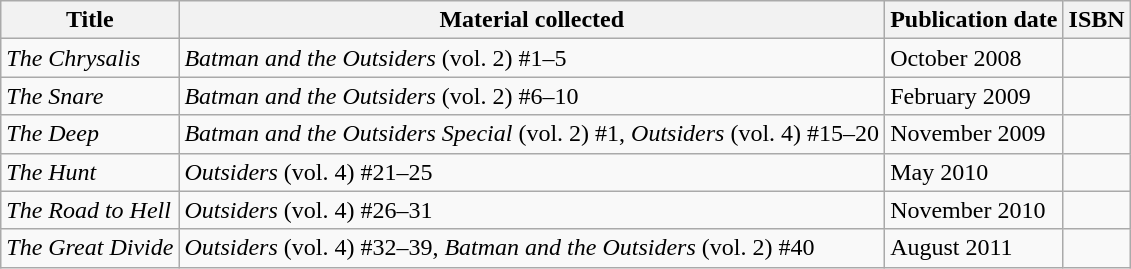<table class="wikitable">
<tr>
<th>Title</th>
<th>Material collected</th>
<th>Publication date</th>
<th>ISBN</th>
</tr>
<tr>
<td valign="top"><em>The Chrysalis</em></td>
<td valign="top"><em>Batman and the Outsiders</em> (vol. 2) #1–5</td>
<td valign="top">October 2008</td>
<td valign="top"></td>
</tr>
<tr>
<td valign="top"><em>The Snare</em></td>
<td valign="top"><em>Batman and the Outsiders</em> (vol. 2) #6–10</td>
<td valign="top">February 2009</td>
<td valign="top"></td>
</tr>
<tr>
<td valign="top"><em>The Deep</em></td>
<td valign="top"><em>Batman and the Outsiders Special</em> (vol. 2) #1, <em>Outsiders</em> (vol. 4) #15–20</td>
<td valign="top">November 2009</td>
<td valign="top"></td>
</tr>
<tr>
<td valign="top"><em>The Hunt</em></td>
<td valign="top"><em>Outsiders</em> (vol. 4) #21–25</td>
<td valign="top">May 2010</td>
<td valign="top"></td>
</tr>
<tr>
<td valign="top"><em>The Road to Hell</em></td>
<td valign="top"><em>Outsiders</em> (vol. 4) #26–31</td>
<td valign="top">November 2010</td>
<td valign="top"></td>
</tr>
<tr>
<td valign="top"><em>The Great Divide</em></td>
<td valign="top"><em>Outsiders</em> (vol. 4) #32–39, <em>Batman and the Outsiders</em> (vol. 2) #40</td>
<td valign="top">August 2011</td>
<td valign="top"></td>
</tr>
</table>
